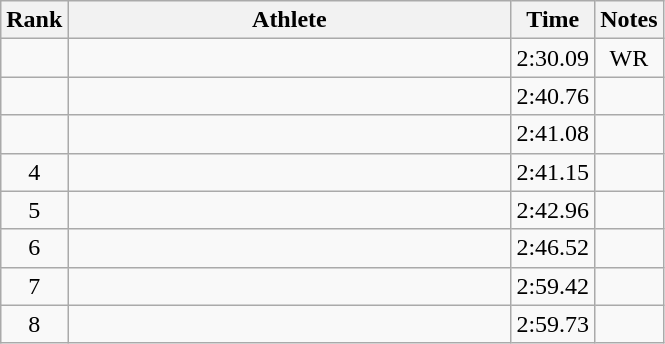<table class="wikitable" style="text-align:center">
<tr>
<th>Rank</th>
<th Style="width:18em">Athlete</th>
<th>Time</th>
<th>Notes</th>
</tr>
<tr>
<td></td>
<td style="text-align:left"></td>
<td>2:30.09</td>
<td>WR</td>
</tr>
<tr>
<td></td>
<td style="text-align:left"></td>
<td>2:40.76</td>
<td></td>
</tr>
<tr>
<td></td>
<td style="text-align:left"></td>
<td>2:41.08</td>
<td></td>
</tr>
<tr>
<td>4</td>
<td style="text-align:left"></td>
<td>2:41.15</td>
<td></td>
</tr>
<tr>
<td>5</td>
<td style="text-align:left"></td>
<td>2:42.96</td>
<td></td>
</tr>
<tr>
<td>6</td>
<td style="text-align:left"></td>
<td>2:46.52</td>
<td></td>
</tr>
<tr>
<td>7</td>
<td style="text-align:left"></td>
<td>2:59.42</td>
<td></td>
</tr>
<tr>
<td>8</td>
<td style="text-align:left"></td>
<td>2:59.73</td>
<td></td>
</tr>
</table>
